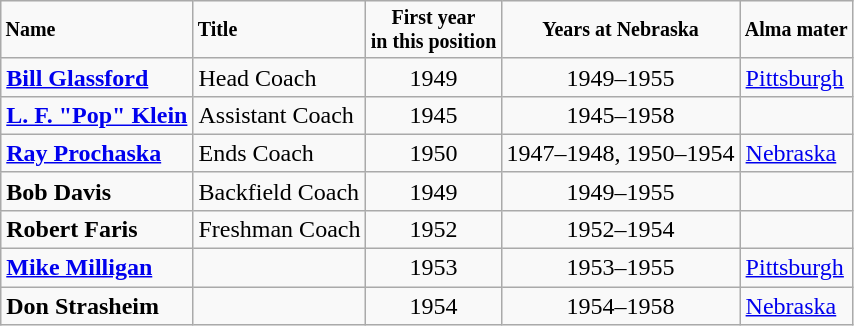<table class="wikitable">
<tr style="font-size:smaller">
<td><strong>Name</strong></td>
<td><strong>Title</strong></td>
<td align="center"><strong>First year<br>in this position</strong></td>
<td align="center"><strong>Years at Nebraska</strong></td>
<td><strong>Alma mater</strong></td>
</tr>
<tr>
<td><strong><a href='#'>Bill Glassford</a></strong></td>
<td>Head Coach</td>
<td align="center">1949</td>
<td align="center">1949–1955</td>
<td><a href='#'>Pittsburgh</a></td>
</tr>
<tr>
<td><strong><a href='#'>L. F. "Pop" Klein</a></strong></td>
<td>Assistant Coach</td>
<td align="center">1945</td>
<td align="center">1945–1958</td>
<td></td>
</tr>
<tr>
<td><strong><a href='#'>Ray Prochaska</a></strong></td>
<td>Ends Coach</td>
<td align="center">1950</td>
<td align="center">1947–1948, 1950–1954</td>
<td><a href='#'>Nebraska</a></td>
</tr>
<tr>
<td><strong>Bob Davis</strong></td>
<td>Backfield Coach</td>
<td align="center">1949</td>
<td align="center">1949–1955</td>
<td></td>
</tr>
<tr>
<td><strong>Robert Faris</strong></td>
<td>Freshman Coach</td>
<td align="center">1952</td>
<td align="center">1952–1954</td>
<td></td>
</tr>
<tr>
<td><strong><a href='#'>Mike Milligan</a></strong></td>
<td></td>
<td align="center">1953</td>
<td align="center">1953–1955</td>
<td><a href='#'>Pittsburgh</a></td>
</tr>
<tr>
<td><strong>Don Strasheim</strong></td>
<td></td>
<td align="center">1954</td>
<td align="center">1954–1958</td>
<td><a href='#'>Nebraska</a></td>
</tr>
</table>
